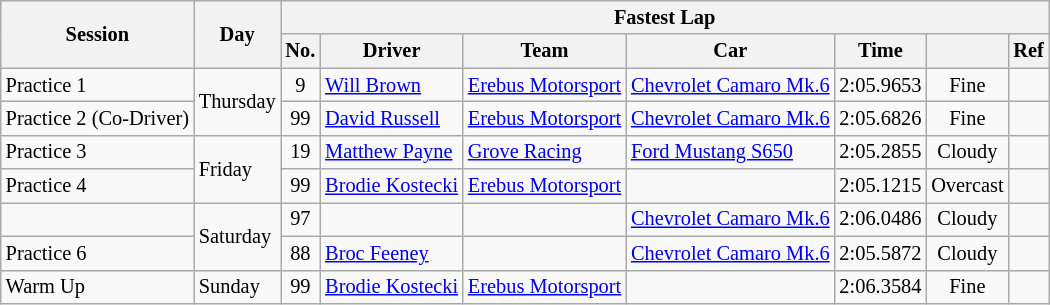<table class="wikitable" style=font-size:85%;>
<tr>
<th rowspan=2>Session</th>
<th rowspan=2>Day</th>
<th colspan=7>Fastest Lap</th>
</tr>
<tr>
<th>No.</th>
<th>Driver</th>
<th>Team</th>
<th>Car</th>
<th>Time</th>
<th></th>
<th>Ref</th>
</tr>
<tr>
<td>Practice 1</td>
<td rowspan=2>Thursday</td>
<td align=center>9</td>
<td> <a href='#'>Will Brown</a></td>
<td><a href='#'>Erebus Motorsport</a></td>
<td><a href='#'>Chevrolet Camaro Mk.6</a></td>
<td>2:05.9653</td>
<td align=center>Fine</td>
<td align=center></td>
</tr>
<tr>
<td>Practice 2 (Co-Driver)</td>
<td align=center>99</td>
<td> <a href='#'>David Russell</a></td>
<td><a href='#'>Erebus Motorsport</a></td>
<td><a href='#'>Chevrolet Camaro Mk.6</a></td>
<td>2:05.6826</td>
<td align=center>Fine</td>
<td align=center></td>
</tr>
<tr>
<td>Practice 3</td>
<td rowspan=2>Friday</td>
<td align=center>19</td>
<td> <a href='#'>Matthew Payne</a></td>
<td><a href='#'>Grove Racing</a></td>
<td><a href='#'>Ford Mustang S650</a></td>
<td>2:05.2855</td>
<td align=center>Cloudy</td>
<td align=center></td>
</tr>
<tr>
<td>Practice 4</td>
<td align=center>99</td>
<td> <a href='#'>Brodie Kostecki</a></td>
<td><a href='#'>Erebus Motorsport</a></td>
<td></td>
<td>2:05.1215</td>
<td align=center>Overcast</td>
<td align=center></td>
</tr>
<tr>
<td></td>
<td rowspan=2>Saturday</td>
<td align=center>97</td>
<td></td>
<td></td>
<td><a href='#'>Chevrolet Camaro Mk.6</a></td>
<td>2:06.0486</td>
<td align=center>Cloudy</td>
<td align=center></td>
</tr>
<tr>
<td>Practice 6</td>
<td align=center>88</td>
<td> <a href='#'>Broc Feeney</a></td>
<td></td>
<td><a href='#'>Chevrolet Camaro Mk.6</a></td>
<td>2:05.5872</td>
<td align=center>Cloudy</td>
<td align=center></td>
</tr>
<tr>
<td>Warm Up</td>
<td>Sunday</td>
<td align=center>99</td>
<td> <a href='#'>Brodie Kostecki</a></td>
<td><a href='#'>Erebus Motorsport</a></td>
<td></td>
<td>2:06.3584</td>
<td align=center>Fine</td>
<td align=center></td>
</tr>
</table>
